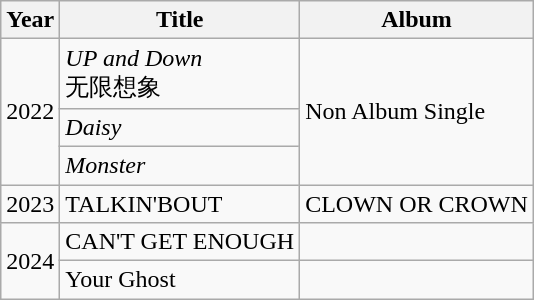<table class="wikitable sortable">
<tr>
<th>Year</th>
<th>Title</th>
<th>Album</th>
</tr>
<tr>
<td rowspan="3">2022</td>
<td><em>UP and Down</em><br>无限想象</td>
<td rowspan="3">Non Album Single</td>
</tr>
<tr>
<td><em>Daisy</em></td>
</tr>
<tr>
<td><em>Monster</em></td>
</tr>
<tr>
<td>2023</td>
<td>TALKIN'BOUT</td>
<td>CLOWN OR CROWN</td>
</tr>
<tr>
<td rowspan="2">2024</td>
<td>CAN'T GET ENOUGH</td>
<td></td>
</tr>
<tr>
<td>Your Ghost</td>
<td></td>
</tr>
</table>
